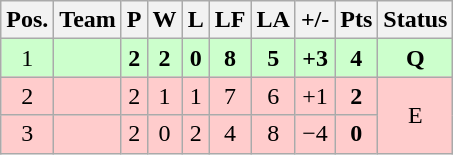<table class="wikitable" style="text-align:center; margin: 1em auto 1em auto, align:left">
<tr>
<th>Pos.</th>
<th>Team</th>
<th>P</th>
<th>W</th>
<th>L</th>
<th>LF</th>
<th>LA</th>
<th>+/-</th>
<th>Pts</th>
<th>Status</th>
</tr>
<tr style="background-color:#ccffcc">
<td>1</td>
<td style="text-align:left;"><strong></strong></td>
<td><strong>2</strong></td>
<td><strong>2</strong></td>
<td><strong>0</strong></td>
<td><strong>8</strong></td>
<td><strong>5</strong></td>
<td><strong>+3</strong></td>
<td><strong>4</strong></td>
<td><strong>Q</strong></td>
</tr>
<tr style="background-color:#FFCCCC">
<td>2</td>
<td style="text-align:left;"></td>
<td>2</td>
<td>1</td>
<td>1</td>
<td>7</td>
<td>6</td>
<td>+1</td>
<td><strong>2</strong></td>
<td rowspan=2>E</td>
</tr>
<tr style="background-color:#FFCCCC">
<td>3</td>
<td style="text-align:left;"></td>
<td>2</td>
<td>0</td>
<td>2</td>
<td>4</td>
<td>8</td>
<td>−4</td>
<td><strong>0</strong></td>
</tr>
</table>
